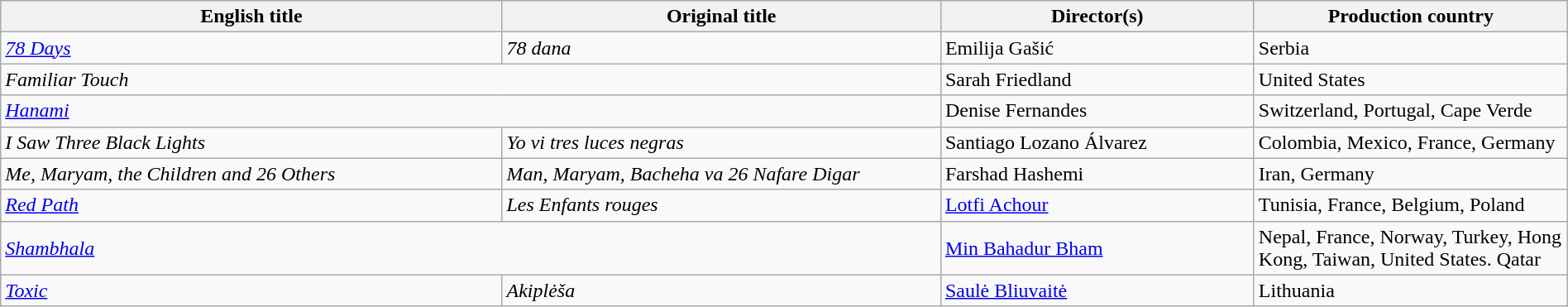<table class="sortable wikitable" width="100%" cellpadding="5">
<tr>
<th scope="col" width="32%">English title</th>
<th scope="col" width="28%">Original title</th>
<th scope="col" width="20%">Director(s)</th>
<th scope="col" width="20%">Production country</th>
</tr>
<tr>
<td><em><a href='#'>78 Days</a></em></td>
<td><em>78 dana</em></td>
<td>Emilija Gašić</td>
<td>Serbia</td>
</tr>
<tr>
<td colspan=2><em>Familiar Touch</em></td>
<td>Sarah Friedland</td>
<td>United States</td>
</tr>
<tr>
<td colspan=2><em><a href='#'>Hanami</a></em></td>
<td>Denise Fernandes</td>
<td>Switzerland, Portugal, Cape Verde</td>
</tr>
<tr>
<td><em>I Saw Three Black Lights</em></td>
<td><em>Yo vi tres luces negras</em></td>
<td>Santiago Lozano Álvarez</td>
<td>Colombia, Mexico, France, Germany</td>
</tr>
<tr>
<td><em>Me, Maryam, the Children and 26 Others</em></td>
<td><em>Man, Maryam, Bacheha va 26 Nafare Digar</em></td>
<td>Farshad Hashemi</td>
<td>Iran, Germany</td>
</tr>
<tr>
<td><em><a href='#'>Red Path</a></em></td>
<td><em>Les Enfants rouges</em></td>
<td><a href='#'>Lotfi Achour</a></td>
<td>Tunisia, France, Belgium, Poland</td>
</tr>
<tr>
<td colspan=2><em><a href='#'>Shambhala</a></em></td>
<td><a href='#'>Min Bahadur Bham</a></td>
<td>Nepal, France, Norway, Turkey, Hong Kong, Taiwan, United States. Qatar</td>
</tr>
<tr>
<td><em><a href='#'>Toxic</a></em></td>
<td><em>Akiplėša</em></td>
<td><a href='#'>Saulė Bliuvaitė</a></td>
<td>Lithuania</td>
</tr>
</table>
